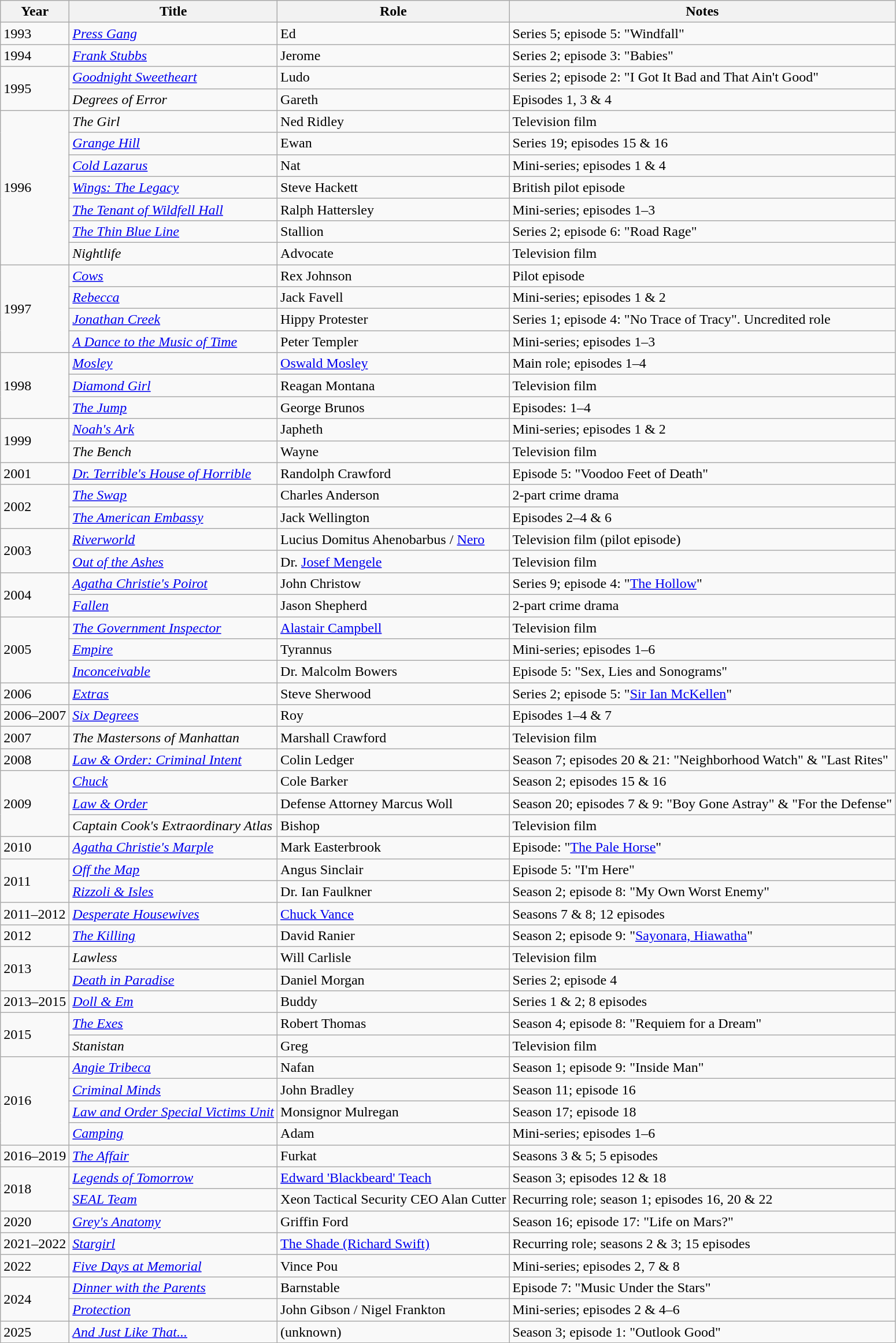<table class="wikitable sortable">
<tr>
<th>Year</th>
<th>Title</th>
<th>Role</th>
<th class="unsortable">Notes</th>
</tr>
<tr>
<td>1993</td>
<td><em><a href='#'>Press Gang</a></em></td>
<td>Ed</td>
<td>Series 5; episode 5: "Windfall"</td>
</tr>
<tr>
<td>1994</td>
<td><em><a href='#'>Frank Stubbs</a></em></td>
<td>Jerome</td>
<td>Series 2; episode 3: "Babies"</td>
</tr>
<tr>
<td rowspan="2">1995</td>
<td><em><a href='#'>Goodnight Sweetheart</a></em></td>
<td>Ludo</td>
<td>Series 2; episode 2: "I Got It Bad and That Ain't Good"</td>
</tr>
<tr>
<td><em>Degrees of Error</em></td>
<td>Gareth</td>
<td>Episodes 1, 3 & 4</td>
</tr>
<tr>
<td rowspan="7">1996</td>
<td><em>The Girl</em></td>
<td>Ned Ridley</td>
<td>Television film</td>
</tr>
<tr>
<td><em><a href='#'>Grange Hill</a></em></td>
<td>Ewan</td>
<td>Series 19; episodes 15 & 16</td>
</tr>
<tr>
<td><em><a href='#'>Cold Lazarus</a></em></td>
<td>Nat</td>
<td>Mini-series; episodes 1 & 4</td>
</tr>
<tr>
<td><em><a href='#'>Wings: The Legacy</a></em></td>
<td>Steve Hackett</td>
<td>British pilot episode</td>
</tr>
<tr>
<td><em><a href='#'>The Tenant of Wildfell Hall</a></em></td>
<td>Ralph Hattersley</td>
<td>Mini-series; episodes 1–3</td>
</tr>
<tr>
<td><em><a href='#'>The Thin Blue Line</a></em></td>
<td>Stallion</td>
<td>Series 2; episode 6: "Road Rage"</td>
</tr>
<tr>
<td><em>Nightlife</em></td>
<td>Advocate</td>
<td>Television film</td>
</tr>
<tr>
<td rowspan="4">1997</td>
<td><em><a href='#'>Cows</a></em></td>
<td>Rex Johnson</td>
<td>Pilot episode</td>
</tr>
<tr>
<td><em><a href='#'>Rebecca</a></em></td>
<td>Jack Favell</td>
<td>Mini-series; episodes 1 & 2</td>
</tr>
<tr>
<td><em><a href='#'>Jonathan Creek</a></em></td>
<td>Hippy Protester</td>
<td>Series 1; episode 4: "No Trace of Tracy". Uncredited role</td>
</tr>
<tr>
<td><em><a href='#'>A Dance to the Music of Time</a></em></td>
<td>Peter Templer</td>
<td>Mini-series; episodes 1–3</td>
</tr>
<tr>
<td rowspan="3">1998</td>
<td><em><a href='#'>Mosley</a></em></td>
<td><a href='#'>Oswald Mosley</a></td>
<td>Main role; episodes 1–4</td>
</tr>
<tr>
<td><em><a href='#'>Diamond Girl</a></em></td>
<td>Reagan Montana</td>
<td>Television film</td>
</tr>
<tr>
<td><em><a href='#'>The Jump</a></em></td>
<td>George Brunos</td>
<td>Episodes: 1–4</td>
</tr>
<tr>
<td rowspan="2">1999</td>
<td><em><a href='#'>Noah's Ark</a></em></td>
<td>Japheth</td>
<td>Mini-series; episodes 1 & 2</td>
</tr>
<tr>
<td><em>The Bench</em></td>
<td>Wayne</td>
<td>Television film</td>
</tr>
<tr>
<td>2001</td>
<td><em><a href='#'>Dr. Terrible's House of Horrible</a></em></td>
<td>Randolph Crawford</td>
<td>Episode 5: "Voodoo Feet of Death"</td>
</tr>
<tr>
<td rowspan="2">2002</td>
<td><em><a href='#'>The Swap</a></em></td>
<td>Charles Anderson</td>
<td>2-part crime drama</td>
</tr>
<tr>
<td><em><a href='#'>The American Embassy</a></em></td>
<td>Jack Wellington</td>
<td>Episodes 2–4 & 6</td>
</tr>
<tr>
<td rowspan="2">2003</td>
<td><em><a href='#'>Riverworld</a></em></td>
<td>Lucius Domitus Ahenobarbus / <a href='#'>Nero</a></td>
<td>Television film (pilot episode)</td>
</tr>
<tr>
<td><em><a href='#'>Out of the Ashes</a></em></td>
<td>Dr. <a href='#'>Josef Mengele</a></td>
<td>Television film</td>
</tr>
<tr>
<td rowspan="2">2004</td>
<td><em><a href='#'>Agatha Christie's Poirot</a></em></td>
<td>John Christow</td>
<td>Series 9; episode 4: "<a href='#'>The Hollow</a>"</td>
</tr>
<tr>
<td><em><a href='#'>Fallen</a></em></td>
<td>Jason Shepherd</td>
<td>2-part crime drama</td>
</tr>
<tr>
<td rowspan="3">2005</td>
<td><em><a href='#'>The Government Inspector</a></em></td>
<td><a href='#'>Alastair Campbell</a></td>
<td>Television film</td>
</tr>
<tr>
<td><em><a href='#'>Empire</a></em></td>
<td>Tyrannus</td>
<td>Mini-series; episodes 1–6</td>
</tr>
<tr>
<td><em><a href='#'>Inconceivable</a></em></td>
<td>Dr. Malcolm Bowers</td>
<td>Episode 5: "Sex, Lies and Sonograms"</td>
</tr>
<tr>
<td>2006</td>
<td><em><a href='#'>Extras</a></em></td>
<td>Steve Sherwood</td>
<td>Series 2; episode 5: "<a href='#'>Sir Ian McKellen</a>"</td>
</tr>
<tr>
<td>2006–2007</td>
<td><em><a href='#'>Six Degrees</a></em></td>
<td>Roy</td>
<td>Episodes 1–4 & 7</td>
</tr>
<tr>
<td>2007</td>
<td><em>The Mastersons of Manhattan</em></td>
<td>Marshall Crawford</td>
<td>Television film</td>
</tr>
<tr>
<td>2008</td>
<td><em><a href='#'>Law & Order: Criminal Intent</a></em></td>
<td>Colin Ledger</td>
<td>Season 7; episodes 20 & 21: "Neighborhood Watch" & "Last Rites"</td>
</tr>
<tr>
<td rowspan="3">2009</td>
<td><em><a href='#'>Chuck</a></em></td>
<td>Cole Barker</td>
<td>Season 2; episodes 15 & 16</td>
</tr>
<tr>
<td><em><a href='#'>Law & Order</a></em></td>
<td>Defense Attorney Marcus Woll</td>
<td>Season 20; episodes 7 & 9: "Boy Gone Astray" & "For the Defense"</td>
</tr>
<tr>
<td><em>Captain Cook's Extraordinary Atlas</em></td>
<td>Bishop</td>
<td>Television film</td>
</tr>
<tr>
<td>2010</td>
<td><em><a href='#'>Agatha Christie's Marple</a></em></td>
<td>Mark Easterbrook</td>
<td>Episode: "<a href='#'>The Pale Horse</a>"</td>
</tr>
<tr>
<td rowspan="2">2011</td>
<td><em><a href='#'>Off the Map</a></em></td>
<td>Angus Sinclair</td>
<td>Episode 5: "I'm Here"</td>
</tr>
<tr>
<td><em><a href='#'>Rizzoli & Isles</a></em></td>
<td>Dr. Ian Faulkner</td>
<td>Season 2; episode 8: "My Own Worst Enemy"</td>
</tr>
<tr>
<td>2011–2012</td>
<td><em><a href='#'>Desperate Housewives</a></em></td>
<td><a href='#'>Chuck Vance</a></td>
<td>Seasons 7 & 8; 12 episodes</td>
</tr>
<tr>
<td>2012</td>
<td><em><a href='#'>The Killing</a></em></td>
<td>David Ranier</td>
<td>Season 2; episode 9: "<a href='#'>Sayonara, Hiawatha</a>"</td>
</tr>
<tr>
<td rowspan="2">2013</td>
<td><em>Lawless</em></td>
<td>Will Carlisle</td>
<td>Television film</td>
</tr>
<tr>
<td><em><a href='#'>Death in Paradise</a></em></td>
<td>Daniel Morgan</td>
<td>Series 2; episode 4</td>
</tr>
<tr>
<td>2013–2015</td>
<td><em><a href='#'>Doll & Em</a></em></td>
<td>Buddy</td>
<td>Series 1 & 2; 8 episodes</td>
</tr>
<tr>
<td rowspan="2">2015</td>
<td><em><a href='#'>The Exes</a></em></td>
<td>Robert Thomas</td>
<td>Season 4; episode 8: "Requiem for a Dream"</td>
</tr>
<tr>
<td><em>Stanistan</em></td>
<td>Greg</td>
<td>Television film</td>
</tr>
<tr>
<td rowspan="4">2016</td>
<td><em><a href='#'>Angie Tribeca</a></em></td>
<td>Nafan</td>
<td>Season 1; episode 9: "Inside Man"</td>
</tr>
<tr>
<td><em><a href='#'>Criminal Minds</a></em></td>
<td>John Bradley</td>
<td>Season 11; episode 16</td>
</tr>
<tr>
<td><em><a href='#'>Law and Order Special Victims Unit</a></em></td>
<td>Monsignor Mulregan</td>
<td>Season 17; episode 18</td>
</tr>
<tr>
<td><em><a href='#'>Camping</a></em></td>
<td>Adam</td>
<td>Mini-series; episodes 1–6</td>
</tr>
<tr>
<td>2016–2019</td>
<td><em><a href='#'>The Affair</a></em></td>
<td>Furkat</td>
<td>Seasons 3 & 5; 5 episodes</td>
</tr>
<tr>
<td rowspan="2">2018</td>
<td><em><a href='#'>Legends of Tomorrow</a></em></td>
<td><a href='#'>Edward 'Blackbeard' Teach</a></td>
<td>Season 3; episodes 12 & 18</td>
</tr>
<tr>
<td><em><a href='#'>SEAL Team</a></em></td>
<td>Xeon Tactical Security CEO Alan Cutter</td>
<td>Recurring role; season 1; episodes 16, 20 & 22</td>
</tr>
<tr>
<td>2020</td>
<td><em><a href='#'>Grey's Anatomy</a></em></td>
<td>Griffin Ford</td>
<td>Season 16; episode 17: "Life on Mars?"</td>
</tr>
<tr>
<td>2021–2022</td>
<td><em><a href='#'>Stargirl</a></em></td>
<td><a href='#'>The Shade (Richard Swift)</a></td>
<td>Recurring role; seasons 2 & 3; 15 episodes</td>
</tr>
<tr>
<td>2022</td>
<td><em><a href='#'>Five Days at Memorial</a></em></td>
<td>Vince Pou</td>
<td>Mini-series; episodes 2, 7 & 8</td>
</tr>
<tr>
<td rowspan="2">2024</td>
<td><em><a href='#'>Dinner with the Parents</a></em></td>
<td>Barnstable</td>
<td>Episode 7: "Music Under the Stars"</td>
</tr>
<tr>
<td><em><a href='#'>Protection</a></em></td>
<td>John Gibson / Nigel Frankton</td>
<td>Mini-series; episodes 2 & 4–6</td>
</tr>
<tr>
<td>2025</td>
<td><em><a href='#'>And Just Like That...</a></em></td>
<td>(unknown)</td>
<td>Season 3; episode 1: "Outlook Good"</td>
</tr>
</table>
